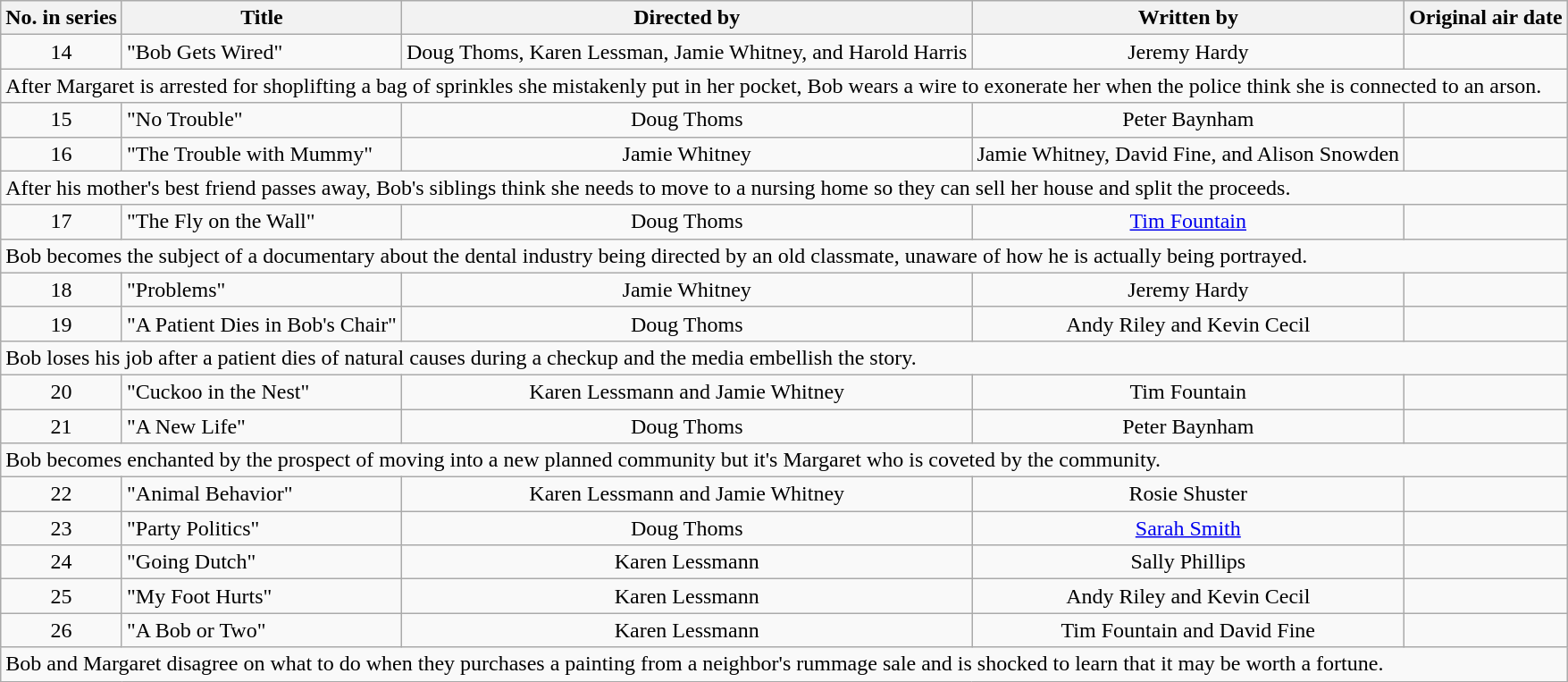<table class="wikitable plainrowheaders" style="text-align:center">
<tr>
<th scope="col">No. in series</th>
<th scope="col">Title</th>
<th scope="col">Directed by</th>
<th scope="col">Written by</th>
<th scope="col">Original air date</th>
</tr>
<tr>
<td scope="row">14</td>
<td style="text-align:left">"Bob Gets Wired"</td>
<td style="text-align:center">Doug Thoms, Karen Lessman, Jamie Whitney, and Harold Harris</td>
<td style="text-align:center">Jeremy Hardy</td>
<td></td>
</tr>
<tr>
<td colspan="5" style="text-align:left">After Margaret is arrested for shoplifting a bag of sprinkles she mistakenly put in her pocket, Bob wears a wire to exonerate her when the police think she is connected to an arson.</td>
</tr>
<tr>
<td scope="row">15</td>
<td style="text-align:left">"No Trouble"</td>
<td style="text-align:center">Doug Thoms</td>
<td style="text-align:center">Peter Baynham</td>
<td></td>
</tr>
<tr>
<td scope="row">16</td>
<td style="text-align:left">"The Trouble with Mummy"</td>
<td style="text-align:center">Jamie Whitney</td>
<td style="text-align:center">Jamie Whitney, David Fine, and Alison Snowden</td>
<td></td>
</tr>
<tr>
<td colspan="5" style="text-align:left">After his mother's best friend passes away, Bob's siblings think she needs to move to a nursing home so they can sell her house and split the proceeds.</td>
</tr>
<tr>
<td scope="row">17</td>
<td style="text-align:left">"The Fly on the Wall"</td>
<td style="text-align:center">Doug Thoms</td>
<td style="text-align:center"><a href='#'>Tim Fountain</a></td>
<td></td>
</tr>
<tr>
<td colspan="5" style="text-align:left">Bob becomes the subject of a documentary about the dental industry being directed by an old classmate, unaware of how he is actually being portrayed.</td>
</tr>
<tr>
<td scope="row">18</td>
<td style="text-align:left">"Problems"</td>
<td style="text-align:center">Jamie Whitney</td>
<td style="text-align:center">Jeremy Hardy</td>
<td></td>
</tr>
<tr>
<td scope="row">19</td>
<td style="text-align:left">"A Patient Dies in Bob's Chair"</td>
<td style="text-align:center">Doug Thoms</td>
<td style="text-align:center">Andy Riley and Kevin Cecil</td>
<td></td>
</tr>
<tr>
<td colspan="5" style="text-align:left">Bob loses his job after a patient dies of natural causes during a checkup and the media embellish the story.</td>
</tr>
<tr>
<td scope="row">20</td>
<td style="text-align:left">"Cuckoo in the Nest"</td>
<td style="text-align:center">Karen Lessmann and Jamie Whitney</td>
<td style="text-align:center">Tim Fountain</td>
<td></td>
</tr>
<tr>
<td scope="row">21</td>
<td style="text-align:left">"A New Life"</td>
<td style="text-align:center">Doug Thoms</td>
<td style="text-align:center">Peter Baynham</td>
<td></td>
</tr>
<tr>
<td colspan="5" style="text-align:left">Bob becomes enchanted by the prospect of moving into a new planned community but it's Margaret who is coveted by the community.</td>
</tr>
<tr>
<td scope="row">22</td>
<td style="text-align:left">"Animal Behavior"</td>
<td style="text-align:center">Karen Lessmann and Jamie Whitney</td>
<td style="text-align:center">Rosie Shuster</td>
<td></td>
</tr>
<tr>
<td scope="row">23</td>
<td style="text-align:left">"Party Politics"</td>
<td style="text-align:center">Doug Thoms</td>
<td style="text-align:center"><a href='#'>Sarah Smith</a></td>
<td></td>
</tr>
<tr>
<td scope="row">24</td>
<td style="text-align:left">"Going Dutch"</td>
<td style="text-align:center">Karen Lessmann</td>
<td style="text-align:center">Sally Phillips</td>
<td></td>
</tr>
<tr>
<td scope="row">25</td>
<td style="text-align:left">"My Foot Hurts"</td>
<td style="text-align:center">Karen Lessmann</td>
<td style="text-align:center">Andy Riley and Kevin Cecil</td>
<td></td>
</tr>
<tr>
<td scope="row">26</td>
<td style="text-align:left">"A Bob or Two"</td>
<td style="text-align:center">Karen Lessmann</td>
<td style="text-align:center">Tim Fountain and David Fine</td>
<td></td>
</tr>
<tr>
<td colspan="5" style="text-align:left">Bob and Margaret disagree on what to do when they purchases a painting from a neighbor's rummage sale and is shocked to learn that it may be worth a fortune.</td>
</tr>
</table>
